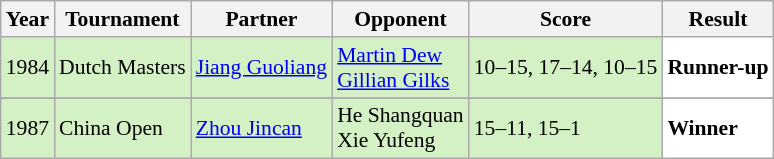<table class="sortable wikitable" style="font-size: 90%;">
<tr>
<th>Year</th>
<th>Tournament</th>
<th>Partner</th>
<th>Opponent</th>
<th>Score</th>
<th>Result</th>
</tr>
<tr style="background:#D4F1C5">
<td align="center">1984</td>
<td align="left">Dutch Masters</td>
<td align="left"> <a href='#'>Jiang Guoliang</a></td>
<td align="left"> <a href='#'>Martin Dew</a><br> <a href='#'>Gillian Gilks</a></td>
<td align="left">10–15, 17–14, 10–15</td>
<td style="text-align:left; background:white"> <strong>Runner-up</strong></td>
</tr>
<tr>
</tr>
<tr style="background:#D4F1C5">
<td align="center">1987</td>
<td align="left">China Open</td>
<td align="left"> <a href='#'>Zhou Jincan</a></td>
<td align="left"> He Shangquan <br>  Xie Yufeng</td>
<td align="left">15–11, 15–1</td>
<td style="text-align:left; background:white"> <strong>Winner</strong></td>
</tr>
</table>
